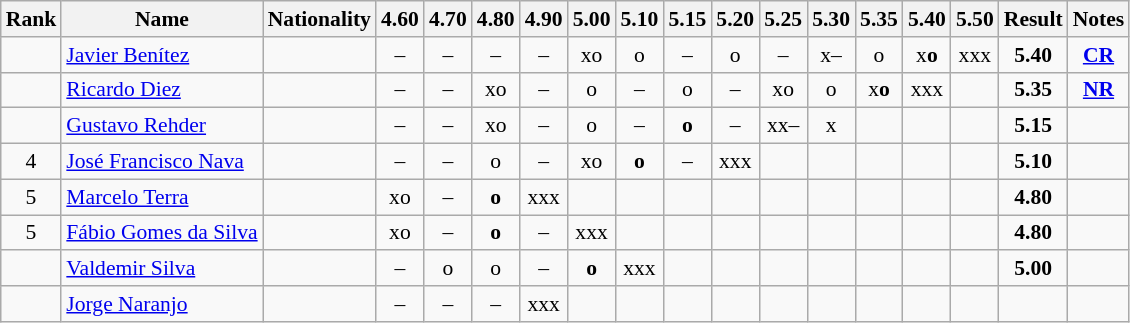<table class="wikitable sortable" style="text-align:center; font-size:90%">
<tr>
<th>Rank</th>
<th>Name</th>
<th>Nationality</th>
<th>4.60</th>
<th>4.70</th>
<th>4.80</th>
<th>4.90</th>
<th>5.00</th>
<th>5.10</th>
<th>5.15</th>
<th>5.20</th>
<th>5.25</th>
<th>5.30</th>
<th>5.35</th>
<th>5.40</th>
<th>5.50</th>
<th>Result</th>
<th>Notes</th>
</tr>
<tr>
<td></td>
<td align=left><a href='#'>Javier Benítez</a></td>
<td align=left></td>
<td>–</td>
<td>–</td>
<td>–</td>
<td>–</td>
<td>xo</td>
<td>o</td>
<td>–</td>
<td>o</td>
<td>–</td>
<td>x–</td>
<td>o</td>
<td>x<strong>o</strong></td>
<td>xxx</td>
<td><strong>5.40</strong></td>
<td><strong><a href='#'>CR</a></strong></td>
</tr>
<tr>
<td></td>
<td align=left><a href='#'>Ricardo Diez</a></td>
<td align=left></td>
<td>–</td>
<td>–</td>
<td>xo</td>
<td>–</td>
<td>o</td>
<td>–</td>
<td>o</td>
<td>–</td>
<td>xo</td>
<td>o</td>
<td>x<strong>o</strong></td>
<td>xxx</td>
<td></td>
<td><strong>5.35</strong></td>
<td><strong><a href='#'>NR</a></strong></td>
</tr>
<tr>
<td></td>
<td align=left><a href='#'>Gustavo Rehder</a></td>
<td align=left></td>
<td>–</td>
<td>–</td>
<td>xo</td>
<td>–</td>
<td>o</td>
<td>–</td>
<td><strong>o</strong></td>
<td>–</td>
<td>xx–</td>
<td>x</td>
<td></td>
<td></td>
<td></td>
<td><strong>5.15</strong></td>
<td></td>
</tr>
<tr>
<td>4</td>
<td align=left><a href='#'>José Francisco Nava</a></td>
<td align=left></td>
<td>–</td>
<td>–</td>
<td>o</td>
<td>–</td>
<td>xo</td>
<td><strong>o</strong></td>
<td>–</td>
<td>xxx</td>
<td></td>
<td></td>
<td></td>
<td></td>
<td></td>
<td><strong>5.10</strong></td>
<td></td>
</tr>
<tr>
<td>5</td>
<td align=left><a href='#'>Marcelo Terra</a></td>
<td align=left></td>
<td>xo</td>
<td>–</td>
<td><strong>o</strong></td>
<td>xxx</td>
<td></td>
<td></td>
<td></td>
<td></td>
<td></td>
<td></td>
<td></td>
<td></td>
<td></td>
<td><strong>4.80</strong></td>
<td></td>
</tr>
<tr>
<td>5</td>
<td align=left><a href='#'>Fábio Gomes da Silva</a></td>
<td align=left></td>
<td>xo</td>
<td>–</td>
<td><strong>o</strong></td>
<td>–</td>
<td>xxx</td>
<td></td>
<td></td>
<td></td>
<td></td>
<td></td>
<td></td>
<td></td>
<td></td>
<td><strong>4.80</strong></td>
<td></td>
</tr>
<tr>
<td></td>
<td align=left><a href='#'>Valdemir Silva</a></td>
<td align=left></td>
<td>–</td>
<td>o</td>
<td>o</td>
<td>–</td>
<td><strong>o</strong></td>
<td>xxx</td>
<td></td>
<td></td>
<td></td>
<td></td>
<td></td>
<td></td>
<td></td>
<td><strong>5.00</strong></td>
<td></td>
</tr>
<tr>
<td></td>
<td align=left><a href='#'>Jorge Naranjo</a></td>
<td align=left></td>
<td>–</td>
<td>–</td>
<td>–</td>
<td>xxx</td>
<td></td>
<td></td>
<td></td>
<td></td>
<td></td>
<td></td>
<td></td>
<td></td>
<td></td>
<td><strong></strong></td>
<td></td>
</tr>
</table>
